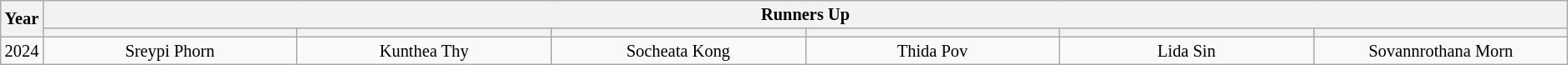<table class="wikitable sortable" style="font-size: 85%; text-align:center">
<tr>
<th rowspan="2" width="1%">Year</th>
<th colspan="6" width="900">Runners Up</th>
</tr>
<tr>
<th width="190"><strong></strong></th>
<th width="190"><strong></strong></th>
<th width="190"><strong></strong></th>
<th width="190"><strong></strong></th>
<th width="190"><strong></strong></th>
<th width="190"><strong></strong></th>
</tr>
<tr style="text-align:center;">
<td>2024</td>
<td>Sreypi Phorn</td>
<td>Kunthea Thy</td>
<td>Socheata Kong</td>
<td>Thida Pov</td>
<td>Lida Sin</td>
<td>Sovannrothana Morn</td>
</tr>
</table>
